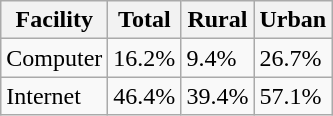<table class="wikitable sortable">
<tr>
<th>Facility</th>
<th>Total</th>
<th>Rural</th>
<th>Urban</th>
</tr>
<tr>
<td>Computer</td>
<td>16.2%</td>
<td>9.4%</td>
<td>26.7%</td>
</tr>
<tr>
<td>Internet</td>
<td>46.4%</td>
<td>39.4%</td>
<td>57.1%</td>
</tr>
</table>
